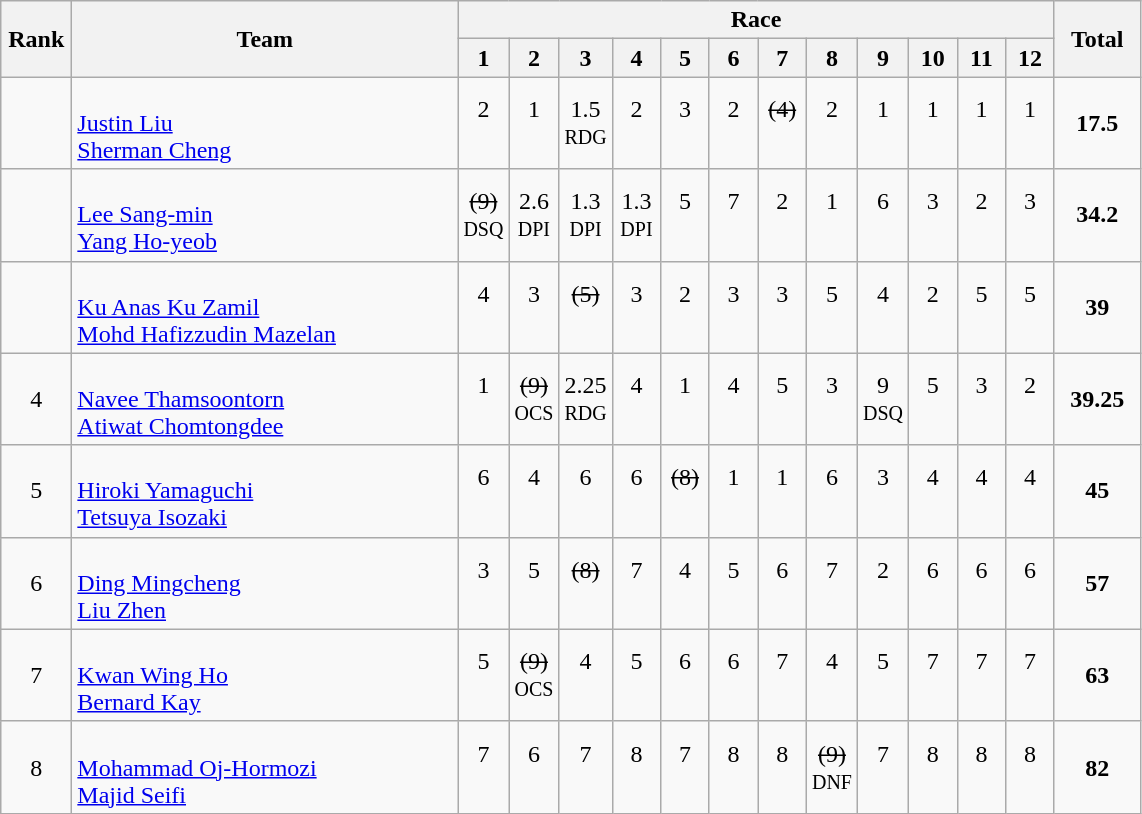<table | class="wikitable" style="text-align:center">
<tr>
<th rowspan="2" width=40>Rank</th>
<th rowspan="2" width=250>Team</th>
<th colspan="12">Race</th>
<th rowspan="2" width=50>Total</th>
</tr>
<tr>
<th width=25>1</th>
<th width=25>2</th>
<th width=25>3</th>
<th width=25>4</th>
<th width=25>5</th>
<th width=25>6</th>
<th width=25>7</th>
<th width=25>8</th>
<th width=25>9</th>
<th width=25>10</th>
<th width=25>11</th>
<th width=25>12</th>
</tr>
<tr>
<td></td>
<td align=left><br><a href='#'>Justin Liu</a><br><a href='#'>Sherman Cheng</a></td>
<td>2<br> </td>
<td>1<br> </td>
<td>1.5<br><small>RDG</small></td>
<td>2<br> </td>
<td>3<br> </td>
<td>2<br> </td>
<td><s>(4)</s><br> </td>
<td>2<br> </td>
<td>1<br> </td>
<td>1<br> </td>
<td>1<br> </td>
<td>1<br> </td>
<td><strong>17.5</strong></td>
</tr>
<tr>
<td></td>
<td align=left><br><a href='#'>Lee Sang-min</a><br><a href='#'>Yang Ho-yeob</a></td>
<td><s>(9)</s><br><small>DSQ</small></td>
<td>2.6<br><small>DPI</small></td>
<td>1.3<br><small>DPI</small></td>
<td>1.3<br><small>DPI</small></td>
<td>5<br> </td>
<td>7<br> </td>
<td>2<br> </td>
<td>1<br> </td>
<td>6<br> </td>
<td>3<br> </td>
<td>2<br> </td>
<td>3<br> </td>
<td><strong>34.2</strong></td>
</tr>
<tr>
<td></td>
<td align=left><br><a href='#'>Ku Anas Ku Zamil</a><br><a href='#'>Mohd Hafizzudin Mazelan</a></td>
<td>4<br> </td>
<td>3<br> </td>
<td><s>(5)</s><br> </td>
<td>3<br> </td>
<td>2<br> </td>
<td>3<br> </td>
<td>3<br> </td>
<td>5<br> </td>
<td>4<br> </td>
<td>2<br> </td>
<td>5<br> </td>
<td>5<br> </td>
<td><strong>39</strong></td>
</tr>
<tr>
<td>4</td>
<td align=left><br><a href='#'>Navee Thamsoontorn</a><br><a href='#'>Atiwat Chomtongdee</a></td>
<td>1<br> </td>
<td><s>(9)</s><br><small>OCS</small></td>
<td>2.25<br><small>RDG</small></td>
<td>4<br> </td>
<td>1<br> </td>
<td>4<br> </td>
<td>5<br> </td>
<td>3<br> </td>
<td>9<br><small>DSQ</small></td>
<td>5<br> </td>
<td>3<br> </td>
<td>2<br> </td>
<td><strong>39.25</strong></td>
</tr>
<tr>
<td>5</td>
<td align=left><br><a href='#'>Hiroki Yamaguchi</a><br><a href='#'>Tetsuya Isozaki</a></td>
<td>6<br> </td>
<td>4<br> </td>
<td>6<br> </td>
<td>6<br> </td>
<td><s>(8)</s><br> </td>
<td>1<br> </td>
<td>1<br> </td>
<td>6<br> </td>
<td>3<br> </td>
<td>4<br> </td>
<td>4<br> </td>
<td>4<br> </td>
<td><strong>45</strong></td>
</tr>
<tr>
<td>6</td>
<td align=left><br><a href='#'>Ding Mingcheng</a><br><a href='#'>Liu Zhen</a></td>
<td>3<br> </td>
<td>5<br> </td>
<td><s>(8)</s><br> </td>
<td>7<br> </td>
<td>4<br> </td>
<td>5<br> </td>
<td>6<br> </td>
<td>7<br> </td>
<td>2<br> </td>
<td>6<br> </td>
<td>6<br> </td>
<td>6<br> </td>
<td><strong>57</strong></td>
</tr>
<tr>
<td>7</td>
<td align=left><br><a href='#'>Kwan Wing Ho</a><br><a href='#'>Bernard Kay</a></td>
<td>5<br> </td>
<td><s>(9)</s><br><small>OCS</small></td>
<td>4<br> </td>
<td>5<br> </td>
<td>6<br> </td>
<td>6<br> </td>
<td>7<br> </td>
<td>4<br> </td>
<td>5<br> </td>
<td>7<br> </td>
<td>7<br> </td>
<td>7<br> </td>
<td><strong>63</strong></td>
</tr>
<tr>
<td>8</td>
<td align=left><br><a href='#'>Mohammad Oj-Hormozi</a><br><a href='#'>Majid Seifi</a></td>
<td>7<br> </td>
<td>6<br> </td>
<td>7<br> </td>
<td>8<br> </td>
<td>7<br> </td>
<td>8<br> </td>
<td>8<br> </td>
<td><s>(9)</s><br><small>DNF</small></td>
<td>7<br> </td>
<td>8<br> </td>
<td>8<br> </td>
<td>8<br> </td>
<td><strong>82</strong></td>
</tr>
</table>
